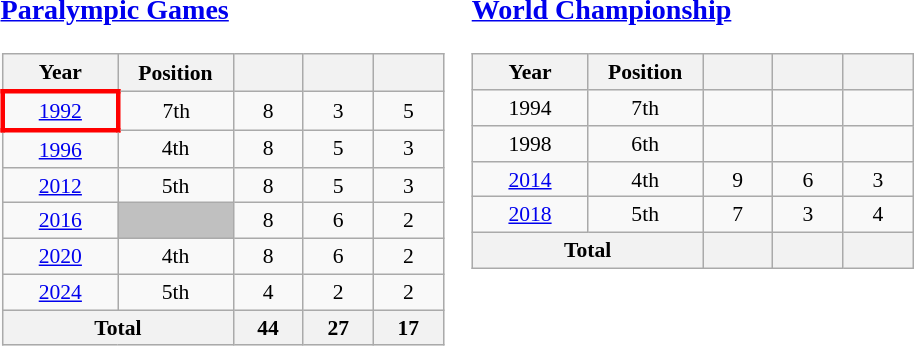<table>
<tr>
<td valign="top" width=0%><br><h3><a href='#'>Paralympic Games</a></h3><table class="wikitable" style="text-align: center;font-size:90%;">
<tr>
<th width=70>Year</th>
<th width=70>Position</th>
<th width=40></th>
<th width=40></th>
<th width=40></th>
</tr>
<tr>
<td style="border: 3px solid red"> <a href='#'>1992</a></td>
<td>7th</td>
<td>8</td>
<td>3</td>
<td>5</td>
</tr>
<tr>
<td> <a href='#'>1996</a></td>
<td>4th</td>
<td>8</td>
<td>5</td>
<td>3</td>
</tr>
<tr>
<td> <a href='#'>2012</a></td>
<td>5th</td>
<td>8</td>
<td>5</td>
<td>3</td>
</tr>
<tr>
<td> <a href='#'>2016</a></td>
<td bgcolor=silver></td>
<td>8</td>
<td>6</td>
<td>2</td>
</tr>
<tr>
<td> <a href='#'>2020</a></td>
<td>4th</td>
<td>8</td>
<td>6</td>
<td>2</td>
</tr>
<tr>
<td> <a href='#'>2024</a></td>
<td>5th</td>
<td>4</td>
<td>2</td>
<td>2</td>
</tr>
<tr>
<th colspan=2>Total</th>
<th>44</th>
<th>27</th>
<th>17</th>
</tr>
</table>
</td>
<td valign="top" width=0%><br><h3><a href='#'>World Championship</a></h3><table class="wikitable" style="text-align: center;font-size:90%;">
<tr>
<th width=70>Year</th>
<th width=70>Position</th>
<th width=40></th>
<th width=40></th>
<th width=40></th>
</tr>
<tr>
<td> 1994</td>
<td>7th</td>
<td></td>
<td></td>
<td></td>
</tr>
<tr>
<td> 1998</td>
<td>6th</td>
<td></td>
<td></td>
<td></td>
</tr>
<tr>
<td> <a href='#'>2014</a></td>
<td>4th</td>
<td>9</td>
<td>6</td>
<td>3</td>
</tr>
<tr>
<td> <a href='#'>2018</a></td>
<td>5th</td>
<td>7</td>
<td>3</td>
<td>4</td>
</tr>
<tr>
<th colspan=2>Total</th>
<th></th>
<th></th>
<th></th>
</tr>
</table>
</td>
</tr>
</table>
